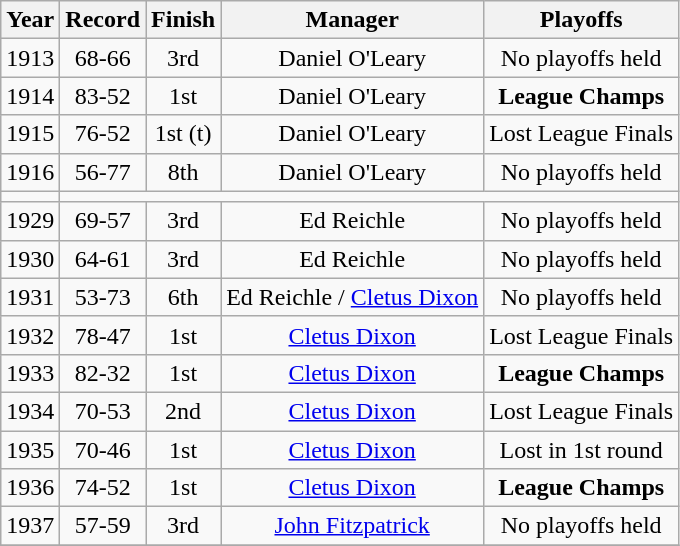<table class="wikitable" style="text-align:center">
<tr>
<th>Year</th>
<th>Record</th>
<th>Finish</th>
<th>Manager</th>
<th>Playoffs</th>
</tr>
<tr>
<td>1913</td>
<td>68-66</td>
<td>3rd</td>
<td>Daniel O'Leary</td>
<td>No playoffs held</td>
</tr>
<tr>
<td>1914</td>
<td>83-52</td>
<td>1st</td>
<td>Daniel O'Leary</td>
<td><strong>League Champs</strong></td>
</tr>
<tr>
<td>1915</td>
<td>76-52</td>
<td>1st (t)</td>
<td>Daniel O'Leary</td>
<td>Lost League Finals</td>
</tr>
<tr>
<td>1916</td>
<td>56-77</td>
<td>8th</td>
<td>Daniel O'Leary</td>
<td>No playoffs held</td>
</tr>
<tr>
<td></td>
</tr>
<tr>
<td>1929</td>
<td>69-57</td>
<td>3rd</td>
<td>Ed Reichle</td>
<td>No playoffs held</td>
</tr>
<tr>
<td>1930</td>
<td>64-61</td>
<td>3rd</td>
<td>Ed Reichle</td>
<td>No playoffs held</td>
</tr>
<tr>
<td>1931</td>
<td>53-73</td>
<td>6th</td>
<td>Ed Reichle / <a href='#'>Cletus Dixon</a></td>
<td>No playoffs held</td>
</tr>
<tr>
<td>1932</td>
<td>78-47</td>
<td>1st</td>
<td><a href='#'>Cletus Dixon</a></td>
<td>Lost League Finals</td>
</tr>
<tr>
<td>1933</td>
<td>82-32</td>
<td>1st</td>
<td><a href='#'>Cletus Dixon</a></td>
<td><strong>League Champs</strong></td>
</tr>
<tr>
<td>1934</td>
<td>70-53</td>
<td>2nd</td>
<td><a href='#'>Cletus Dixon</a></td>
<td>Lost League Finals</td>
</tr>
<tr>
<td>1935</td>
<td>70-46</td>
<td>1st</td>
<td><a href='#'>Cletus Dixon</a></td>
<td>Lost in 1st round</td>
</tr>
<tr>
<td>1936</td>
<td>74-52</td>
<td>1st</td>
<td><a href='#'>Cletus Dixon</a></td>
<td><strong>League Champs</strong></td>
</tr>
<tr>
<td>1937</td>
<td>57-59</td>
<td>3rd</td>
<td><a href='#'>John Fitzpatrick</a></td>
<td>No playoffs held</td>
</tr>
<tr>
</tr>
</table>
